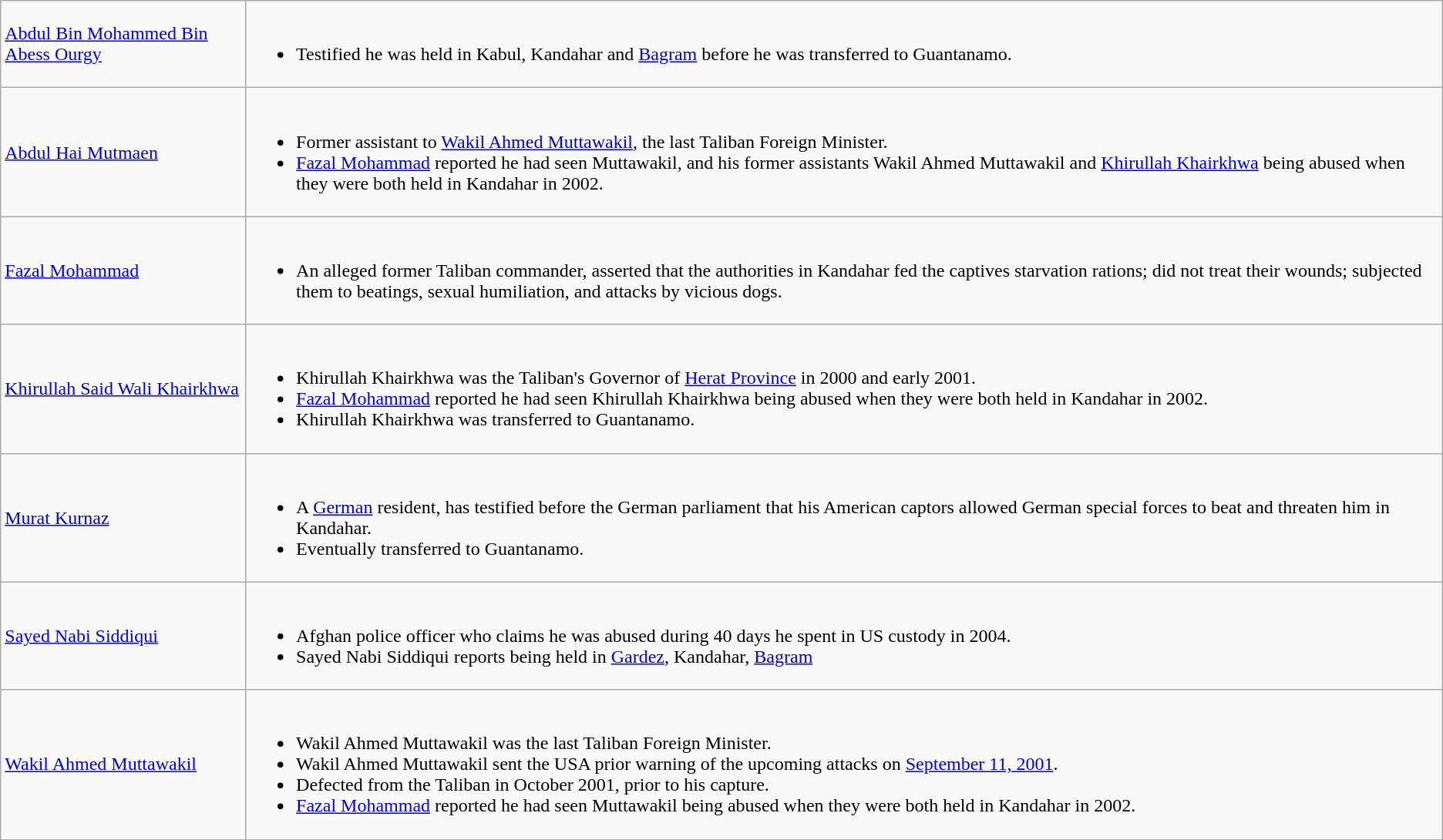<table class="wikitable">
<tr>
<td><a href='#'>Abdul Bin Mohammed Bin Abess Ourgy</a></td>
<td><br><ul><li>Testified he was held in Kabul, Kandahar and <a href='#'>Bagram</a> before he was transferred to Guantanamo.</li></ul></td>
</tr>
<tr>
<td><a href='#'>Abdul Hai Mutmaen</a></td>
<td><br><ul><li>Former assistant to <a href='#'>Wakil Ahmed Muttawakil</a>, the last Taliban Foreign Minister.</li><li><a href='#'>Fazal Mohammad</a> reported he had seen Muttawakil, and his former assistants Wakil Ahmed Muttawakil and <a href='#'>Khirullah Khairkhwa</a> being abused when they were both held in Kandahar in 2002.</li></ul></td>
</tr>
<tr>
<td><a href='#'>Fazal Mohammad</a></td>
<td><br><ul><li>An alleged former Taliban commander, asserted that the authorities in Kandahar fed the captives starvation rations; did not treat their wounds; subjected them to beatings, sexual humiliation, and attacks by vicious dogs.</li></ul></td>
</tr>
<tr>
<td><a href='#'>Khirullah Said Wali Khairkhwa</a></td>
<td><br><ul><li>Khirullah Khairkhwa was the Taliban's Governor of <a href='#'>Herat Province</a> in 2000 and early 2001.</li><li><a href='#'>Fazal Mohammad</a> reported he had seen Khirullah Khairkhwa being abused when they were both held in Kandahar in 2002.</li><li>Khirullah Khairkhwa was transferred to Guantanamo.</li></ul></td>
</tr>
<tr>
<td><a href='#'>Murat Kurnaz</a></td>
<td><br><ul><li>A <a href='#'>German</a> resident, has testified before the German parliament that his American captors allowed German special forces to beat and threaten him in Kandahar.</li><li>Eventually transferred to Guantanamo.</li></ul></td>
</tr>
<tr>
<td><a href='#'>Sayed Nabi Siddiqui</a></td>
<td><br><ul><li>Afghan police officer who claims he was abused during 40 days he spent in US custody in 2004.</li><li>Sayed Nabi Siddiqui reports being held in <a href='#'>Gardez</a>, Kandahar, <a href='#'>Bagram</a></li></ul></td>
</tr>
<tr>
<td><a href='#'>Wakil Ahmed Muttawakil</a></td>
<td><br><ul><li>Wakil Ahmed Muttawakil was the last Taliban Foreign Minister.</li><li>Wakil Ahmed Muttawakil sent the USA prior warning of the upcoming attacks on <a href='#'>September 11, 2001</a>.</li><li>Defected from the Taliban in October 2001, prior to his capture.</li><li><a href='#'>Fazal Mohammad</a> reported he had seen Muttawakil being abused when they were both held in Kandahar in 2002.</li></ul></td>
</tr>
</table>
